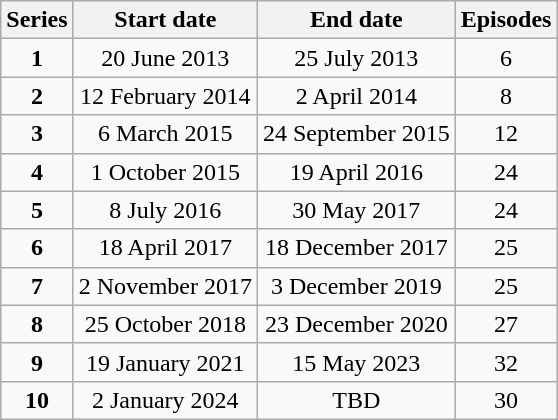<table class="wikitable" style="text-align:center;">
<tr>
<th>Series</th>
<th>Start date</th>
<th>End date</th>
<th>Episodes</th>
</tr>
<tr>
<td><strong>1</strong></td>
<td>20 June 2013</td>
<td>25 July 2013</td>
<td>6</td>
</tr>
<tr>
<td><strong>2</strong></td>
<td>12 February 2014</td>
<td>2 April 2014</td>
<td>8</td>
</tr>
<tr>
<td><strong>3</strong></td>
<td>6 March 2015</td>
<td>24 September 2015</td>
<td>12</td>
</tr>
<tr>
<td><strong>4</strong></td>
<td>1 October 2015</td>
<td>19 April 2016</td>
<td>24</td>
</tr>
<tr>
<td><strong>5</strong></td>
<td>8 July 2016</td>
<td>30 May 2017</td>
<td>24</td>
</tr>
<tr>
<td><strong>6</strong></td>
<td>18 April 2017</td>
<td>18 December 2017</td>
<td>25</td>
</tr>
<tr>
<td><strong>7</strong></td>
<td>2 November 2017</td>
<td>3 December 2019</td>
<td>25</td>
</tr>
<tr>
<td><strong>8</strong></td>
<td>25 October 2018</td>
<td>23 December 2020</td>
<td>27</td>
</tr>
<tr>
<td><strong>9</strong></td>
<td>19 January 2021</td>
<td>15 May 2023</td>
<td>32</td>
</tr>
<tr>
<td><strong>10</strong></td>
<td>2 January 2024</td>
<td>TBD</td>
<td>30</td>
</tr>
</table>
